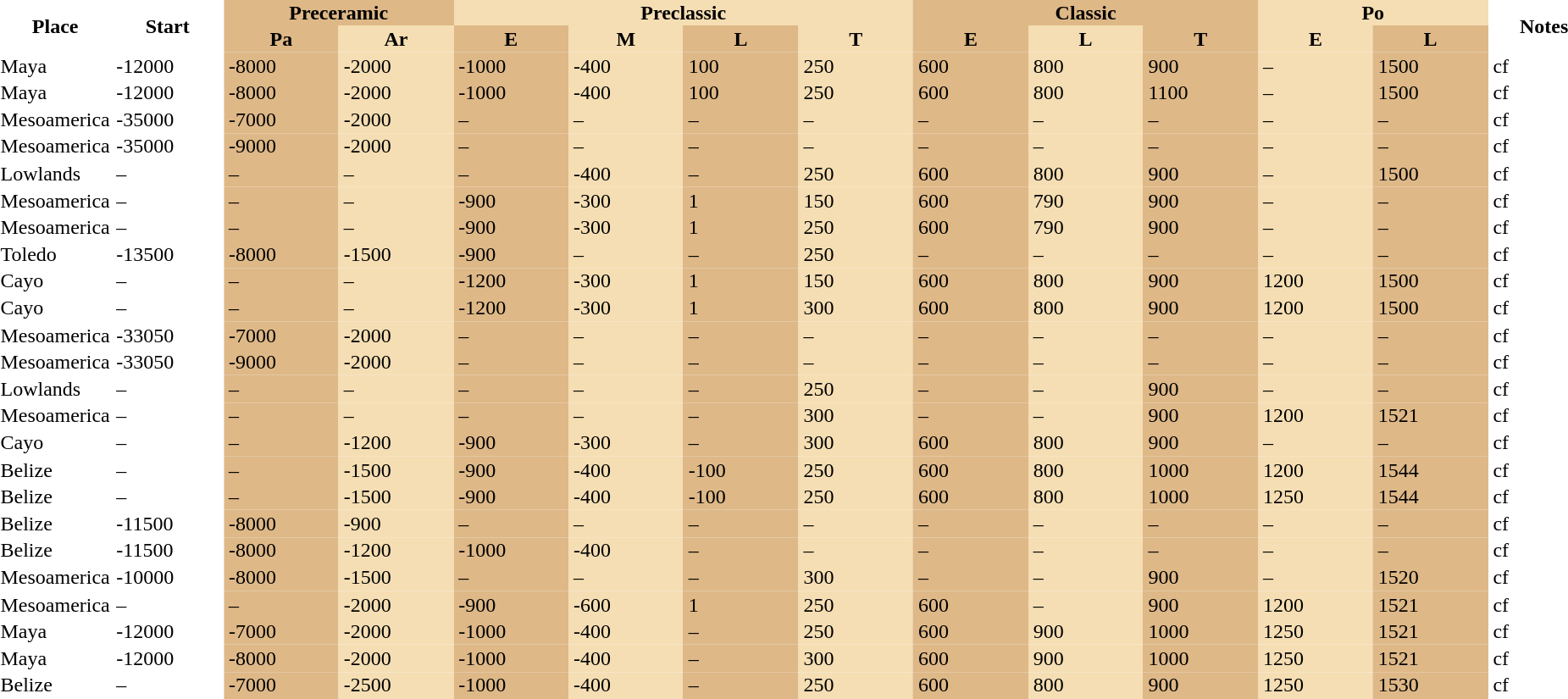<table class="sortable static-row-numbers" style="border-collapse: collapse;">
<tr>
<th rowspan=2 scope="col" style="width: 7%;">Place</th>
<th rowspan=2 style="padding: 0.1em 0.25em;" scope="col" style="width: 7%;">Start</th>
<th colspan=2 class=unsortable style="background-color:burlywood">Preceramic</th>
<th colspan=4 class=unsortable style="background-color:wheat">Preclassic</th>
<th colspan=3 class=unsortable style="background-color:burlywood">Classic</th>
<th colspan=2 class=unsortable style="background-color:wheat">Po</th>
<th rowspan=2 class=unsortable scope="col" style="padding: 0.1em 0.25em; width: 7%;">Notes</th>
</tr>
<tr>
<th scope="col" style="background-color:burlywood;padding: 0.1em 0.25em;width: 7.18%;">Pa</th>
<th scope="col" style="background-color:wheat;padding: 0.1em 0.25em;width: 7.18%;">Ar</th>
<th scope="col" style="background-color:burlywood;padding: 0.1em 0.25em;width: 7.18%;">E</th>
<th scope="col" style="background-color:wheat;padding: 0.1em 0.25em;width: 7.18%;">M</th>
<th scope="col" style="background-color:burlywood;padding: 0.1em 0.25em;width: 7.18%;">L</th>
<th scope="col" style="background-color:wheat;padding: 0.1em 0.25em;width: 7.18%;">T</th>
<th scope="col" style="background-color:burlywood;padding: 0.1em 0.25em;width: 7.18%;">E</th>
<th scope="col" style="background-color:wheat;padding: 0.1em 0.25em;width: 7.18%;">L</th>
<th scope="col" style="background-color:burlywood;padding: 0.1em 0.25em;width: 7.18%;">T</th>
<th scope="col" style="background-color:wheat;padding: 0.1em 0.25em;width: 7.18%;">E</th>
<th scope="col" style="background-color:burlywood;padding: 0.1em 0.25em;width: 7.18%;">L</th>
</tr>
<tr>
<td>Maya</td>
<td style="padding: 0.1em 0.25em">-12000</td>
<td style="background-color:burlywood;padding: 0.1em 0.25em;">-8000</td>
<td style="background-color:wheat;padding: 0.1em 0.25em;">-2000</td>
<td style="background-color:burlywood;padding: 0.1em 0.25em;">-1000</td>
<td style="background-color:wheat;padding: 0.1em 0.25em;">-400</td>
<td style="background-color:burlywood;padding: 0.1em 0.25em;">100</td>
<td style="background-color:wheat;padding: 0.1em 0.25em;">250</td>
<td style="background-color:burlywood;padding: 0.1em 0.25em;">600</td>
<td style="background-color:wheat;padding: 0.1em 0.25em;">800</td>
<td style="background-color:burlywood;padding: 0.1em 0.25em;">900</td>
<td style="background-color:wheat;padding: 0.1em 0.25em;">–</td>
<td style="background-color:burlywood;padding: 0.1em 0.25em;">1500</td>
<td style="padding: 0.1em 0.25em;">cf</td>
</tr>
<tr>
<td>Maya</td>
<td style="padding: 0.1em 0.25em">-12000</td>
<td style="background-color:burlywood;padding: 0.1em 0.25em;">-8000</td>
<td style="background-color:wheat;padding: 0.1em 0.25em;">-2000</td>
<td style="background-color:burlywood;padding: 0.1em 0.25em;">-1000</td>
<td style="background-color:wheat;padding: 0.1em 0.25em;">-400</td>
<td style="background-color:burlywood;padding: 0.1em 0.25em;">100</td>
<td style="background-color:wheat;padding: 0.1em 0.25em;">250</td>
<td style="background-color:burlywood;padding: 0.1em 0.25em;">600</td>
<td style="background-color:wheat;padding: 0.1em 0.25em;">800</td>
<td style="background-color:burlywood;padding: 0.1em 0.25em;">1100</td>
<td style="background-color:wheat;padding: 0.1em 0.25em;">–</td>
<td style="background-color:burlywood;padding: 0.1em 0.25em;">1500</td>
<td style="padding: 0.1em 0.25em;">cf</td>
</tr>
<tr>
<td>Mesoamerica</td>
<td style="padding: 0.1em 0.25em">-35000</td>
<td style="background-color:burlywood;padding: 0.1em 0.25em;">-7000</td>
<td style="background-color:wheat;padding: 0.1em 0.25em;">-2000</td>
<td style="background-color:burlywood;padding: 0.1em 0.25em;">–</td>
<td style="background-color:wheat;padding: 0.1em 0.25em;">–</td>
<td style="background-color:burlywood;padding: 0.1em 0.25em;">–</td>
<td style="background-color:wheat;padding: 0.1em 0.25em;">–</td>
<td style="background-color:burlywood;padding: 0.1em 0.25em;">–</td>
<td style="background-color:wheat;padding: 0.1em 0.25em;">–</td>
<td style="background-color:burlywood;padding: 0.1em 0.25em;">–</td>
<td style="background-color:wheat;padding: 0.1em 0.25em;">–</td>
<td style="background-color:burlywood;padding: 0.1em 0.25em;">–</td>
<td style="padding: 0.1em 0.25em;">cf</td>
</tr>
<tr>
<td>Mesoamerica</td>
<td style="padding: 0.1em 0.25em">-35000</td>
<td style="background-color:burlywood;padding: 0.1em 0.25em;">-9000</td>
<td style="background-color:wheat;padding: 0.1em 0.25em;">-2000</td>
<td style="background-color:burlywood;padding: 0.1em 0.25em;">–</td>
<td style="background-color:wheat;padding: 0.1em 0.25em;">–</td>
<td style="background-color:burlywood;padding: 0.1em 0.25em;">–</td>
<td style="background-color:wheat;padding: 0.1em 0.25em;">–</td>
<td style="background-color:burlywood;padding: 0.1em 0.25em;">–</td>
<td style="background-color:wheat;padding: 0.1em 0.25em;">–</td>
<td style="background-color:burlywood;padding: 0.1em 0.25em;">–</td>
<td style="background-color:wheat;padding: 0.1em 0.25em;">–</td>
<td style="background-color:burlywood;padding: 0.1em 0.25em;">–</td>
<td style="padding: 0.1em 0.25em;">cf</td>
</tr>
<tr>
<td>Lowlands</td>
<td style="padding: 0.1em 0.25em">–</td>
<td style="background-color:burlywood;padding: 0.1em 0.25em;">–</td>
<td style="background-color:wheat;padding: 0.1em 0.25em;">–</td>
<td style="background-color:burlywood;padding: 0.1em 0.25em;">–</td>
<td style="background-color:wheat;padding: 0.1em 0.25em;">-400</td>
<td style="background-color:burlywood;padding: 0.1em 0.25em;">–</td>
<td style="background-color:wheat;padding: 0.1em 0.25em;">250</td>
<td style="background-color:burlywood;padding: 0.1em 0.25em;">600</td>
<td style="background-color:wheat;padding: 0.1em 0.25em;">800</td>
<td style="background-color:burlywood;padding: 0.1em 0.25em;">900</td>
<td style="background-color:wheat;padding: 0.1em 0.25em;">–</td>
<td style="background-color:burlywood;padding: 0.1em 0.25em;">1500</td>
<td style="padding: 0.1em 0.25em;">cf</td>
</tr>
<tr>
<td>Mesoamerica</td>
<td style="padding: 0.1em 0.25em">–</td>
<td style="background-color:burlywood;padding: 0.1em 0.25em;">–</td>
<td style="background-color:wheat;padding: 0.1em 0.25em;">–</td>
<td style="background-color:burlywood;padding: 0.1em 0.25em;">-900</td>
<td style="background-color:wheat;padding: 0.1em 0.25em;">-300</td>
<td style="background-color:burlywood;padding: 0.1em 0.25em;">1</td>
<td style="background-color:wheat;padding: 0.1em 0.25em;">150</td>
<td style="background-color:burlywood;padding: 0.1em 0.25em;">600</td>
<td style="background-color:wheat;padding: 0.1em 0.25em;">790</td>
<td style="background-color:burlywood;padding: 0.1em 0.25em;">900</td>
<td style="background-color:wheat;padding: 0.1em 0.25em;">–</td>
<td style="background-color:burlywood;padding: 0.1em 0.25em;">–</td>
<td style="padding: 0.1em 0.25em;">cf</td>
</tr>
<tr>
<td>Mesoamerica</td>
<td style="padding: 0.1em 0.25em">–</td>
<td style="background-color:burlywood;padding: 0.1em 0.25em;">–</td>
<td style="background-color:wheat;padding: 0.1em 0.25em;">–</td>
<td style="background-color:burlywood;padding: 0.1em 0.25em;">-900</td>
<td style="background-color:wheat;padding: 0.1em 0.25em;">-300</td>
<td style="background-color:burlywood;padding: 0.1em 0.25em;">1</td>
<td style="background-color:wheat;padding: 0.1em 0.25em;">250</td>
<td style="background-color:burlywood;padding: 0.1em 0.25em;">600</td>
<td style="background-color:wheat;padding: 0.1em 0.25em;">790</td>
<td style="background-color:burlywood;padding: 0.1em 0.25em;">900</td>
<td style="background-color:wheat;padding: 0.1em 0.25em;">–</td>
<td style="background-color:burlywood;padding: 0.1em 0.25em;">–</td>
<td style="padding: 0.1em 0.25em;">cf</td>
</tr>
<tr>
<td>Toledo</td>
<td style="padding: 0.1em 0.25em">-13500</td>
<td style="background-color:burlywood;padding: 0.1em 0.25em;">-8000</td>
<td style="background-color:wheat;padding: 0.1em 0.25em;">-1500</td>
<td style="background-color:burlywood;padding: 0.1em 0.25em;">-900</td>
<td style="background-color:wheat;padding: 0.1em 0.25em;">–</td>
<td style="background-color:burlywood;padding: 0.1em 0.25em;">–</td>
<td style="background-color:wheat;padding: 0.1em 0.25em;">250</td>
<td style="background-color:burlywood;padding: 0.1em 0.25em;">–</td>
<td style="background-color:wheat;padding: 0.1em 0.25em;">–</td>
<td style="background-color:burlywood;padding: 0.1em 0.25em;">–</td>
<td style="background-color:wheat;padding: 0.1em 0.25em;">–</td>
<td style="background-color:burlywood;padding: 0.1em 0.25em;">–</td>
<td style="padding: 0.1em 0.25em;">cf</td>
</tr>
<tr>
<td>Cayo</td>
<td style="padding: 0.1em 0.25em">–</td>
<td style="background-color:burlywood;padding: 0.1em 0.25em;">–</td>
<td style="background-color:wheat;padding: 0.1em 0.25em;">–</td>
<td style="background-color:burlywood;padding: 0.1em 0.25em;">-1200</td>
<td style="background-color:wheat;padding: 0.1em 0.25em;">-300</td>
<td style="background-color:burlywood;padding: 0.1em 0.25em;">1</td>
<td style="background-color:wheat;padding: 0.1em 0.25em;">150</td>
<td style="background-color:burlywood;padding: 0.1em 0.25em;">600</td>
<td style="background-color:wheat;padding: 0.1em 0.25em;">800</td>
<td style="background-color:burlywood;padding: 0.1em 0.25em;">900</td>
<td style="background-color:wheat;padding: 0.1em 0.25em;">1200</td>
<td style="background-color:burlywood;padding: 0.1em 0.25em;">1500</td>
<td style="padding: 0.1em 0.25em;">cf</td>
</tr>
<tr>
<td>Cayo</td>
<td style="padding: 0.1em 0.25em">–</td>
<td style="background-color:burlywood;padding: 0.1em 0.25em;">–</td>
<td style="background-color:wheat;padding: 0.1em 0.25em;">–</td>
<td style="background-color:burlywood;padding: 0.1em 0.25em;">-1200</td>
<td style="background-color:wheat;padding: 0.1em 0.25em;">-300</td>
<td style="background-color:burlywood;padding: 0.1em 0.25em;">1</td>
<td style="background-color:wheat;padding: 0.1em 0.25em;">300</td>
<td style="background-color:burlywood;padding: 0.1em 0.25em;">600</td>
<td style="background-color:wheat;padding: 0.1em 0.25em;">800</td>
<td style="background-color:burlywood;padding: 0.1em 0.25em;">900</td>
<td style="background-color:wheat;padding: 0.1em 0.25em;">1200</td>
<td style="background-color:burlywood;padding: 0.1em 0.25em;">1500</td>
<td style="padding: 0.1em 0.25em;">cf</td>
</tr>
<tr>
<td>Mesoamerica</td>
<td style="padding: 0.1em 0.25em">-33050</td>
<td style="background-color:burlywood;padding: 0.1em 0.25em;">-7000</td>
<td style="background-color:wheat;padding: 0.1em 0.25em;">-2000</td>
<td style="background-color:burlywood;padding: 0.1em 0.25em;">–</td>
<td style="background-color:wheat;padding: 0.1em 0.25em;">–</td>
<td style="background-color:burlywood;padding: 0.1em 0.25em;">–</td>
<td style="background-color:wheat;padding: 0.1em 0.25em;">–</td>
<td style="background-color:burlywood;padding: 0.1em 0.25em;">–</td>
<td style="background-color:wheat;padding: 0.1em 0.25em;">–</td>
<td style="background-color:burlywood;padding: 0.1em 0.25em;">–</td>
<td style="background-color:wheat;padding: 0.1em 0.25em;">–</td>
<td style="background-color:burlywood;padding: 0.1em 0.25em;">–</td>
<td style="padding: 0.1em 0.25em;">cf</td>
</tr>
<tr>
<td>Mesoamerica</td>
<td style="padding: 0.1em 0.25em">-33050</td>
<td style="background-color:burlywood;padding: 0.1em 0.25em;">-9000</td>
<td style="background-color:wheat;padding: 0.1em 0.25em;">-2000</td>
<td style="background-color:burlywood;padding: 0.1em 0.25em;">–</td>
<td style="background-color:wheat;padding: 0.1em 0.25em;">–</td>
<td style="background-color:burlywood;padding: 0.1em 0.25em;">–</td>
<td style="background-color:wheat;padding: 0.1em 0.25em;">–</td>
<td style="background-color:burlywood;padding: 0.1em 0.25em;">–</td>
<td style="background-color:wheat;padding: 0.1em 0.25em;">–</td>
<td style="background-color:burlywood;padding: 0.1em 0.25em;">–</td>
<td style="background-color:wheat;padding: 0.1em 0.25em;">–</td>
<td style="background-color:burlywood;padding: 0.1em 0.25em;">–</td>
<td style="padding: 0.1em 0.25em;">cf</td>
</tr>
<tr>
<td>Lowlands</td>
<td style="padding: 0.1em 0.25em">–</td>
<td style="background-color:burlywood;padding: 0.1em 0.25em;">–</td>
<td style="background-color:wheat;padding: 0.1em 0.25em;">–</td>
<td style="background-color:burlywood;padding: 0.1em 0.25em;">–</td>
<td style="background-color:wheat;padding: 0.1em 0.25em;">–</td>
<td style="background-color:burlywood;padding: 0.1em 0.25em;">–</td>
<td style="background-color:wheat;padding: 0.1em 0.25em;">250</td>
<td style="background-color:burlywood;padding: 0.1em 0.25em;">–</td>
<td style="background-color:wheat;padding: 0.1em 0.25em;">–</td>
<td style="background-color:burlywood;padding: 0.1em 0.25em;">900</td>
<td style="background-color:wheat;padding: 0.1em 0.25em;">–</td>
<td style="background-color:burlywood;padding: 0.1em 0.25em;">–</td>
<td style="padding: 0.1em 0.25em;">cf</td>
</tr>
<tr>
<td>Mesoamerica</td>
<td style="padding: 0.1em 0.25em">–</td>
<td style="background-color:burlywood;padding: 0.1em 0.25em;">–</td>
<td style="background-color:wheat;padding: 0.1em 0.25em;">–</td>
<td style="background-color:burlywood;padding: 0.1em 0.25em;">–</td>
<td style="background-color:wheat;padding: 0.1em 0.25em;">–</td>
<td style="background-color:burlywood;padding: 0.1em 0.25em;">–</td>
<td style="background-color:wheat;padding: 0.1em 0.25em;">300</td>
<td style="background-color:burlywood;padding: 0.1em 0.25em;">–</td>
<td style="background-color:wheat;padding: 0.1em 0.25em;">–</td>
<td style="background-color:burlywood;padding: 0.1em 0.25em;">900</td>
<td style="background-color:wheat;padding: 0.1em 0.25em;">1200</td>
<td style="background-color:burlywood;padding: 0.1em 0.25em;">1521</td>
<td style="padding: 0.1em 0.25em;">cf</td>
</tr>
<tr>
<td>Cayo</td>
<td style="padding: 0.1em 0.25em">–</td>
<td style="background-color:burlywood;padding: 0.1em 0.25em;">–</td>
<td style="background-color:wheat;padding: 0.1em 0.25em;">-1200</td>
<td style="background-color:burlywood;padding: 0.1em 0.25em;">-900</td>
<td style="background-color:wheat;padding: 0.1em 0.25em;">-300</td>
<td style="background-color:burlywood;padding: 0.1em 0.25em;">–</td>
<td style="background-color:wheat;padding: 0.1em 0.25em;">300</td>
<td style="background-color:burlywood;padding: 0.1em 0.25em;">600</td>
<td style="background-color:wheat;padding: 0.1em 0.25em;">800</td>
<td style="background-color:burlywood;padding: 0.1em 0.25em;">900</td>
<td style="background-color:wheat;padding: 0.1em 0.25em;">–</td>
<td style="background-color:burlywood;padding: 0.1em 0.25em;">–</td>
<td style="padding: 0.1em 0.25em;">cf</td>
</tr>
<tr>
<td>Belize</td>
<td style="padding: 0.1em 0.25em">–</td>
<td style="background-color:burlywood;padding: 0.1em 0.25em;">–</td>
<td style="background-color:wheat;padding: 0.1em 0.25em;">-1500</td>
<td style="background-color:burlywood;padding: 0.1em 0.25em;">-900</td>
<td style="background-color:wheat;padding: 0.1em 0.25em;">-400</td>
<td style="background-color:burlywood;padding: 0.1em 0.25em;">-100</td>
<td style="background-color:wheat;padding: 0.1em 0.25em;">250</td>
<td style="background-color:burlywood;padding: 0.1em 0.25em;">600</td>
<td style="background-color:wheat;padding: 0.1em 0.25em;">800</td>
<td style="background-color:burlywood;padding: 0.1em 0.25em;">1000</td>
<td style="background-color:wheat;padding: 0.1em 0.25em;">1200</td>
<td style="background-color:burlywood;padding: 0.1em 0.25em;">1544</td>
<td style="padding: 0.1em 0.25em;">cf</td>
</tr>
<tr>
<td>Belize</td>
<td style="padding: 0.1em 0.25em">–</td>
<td style="background-color:burlywood;padding: 0.1em 0.25em;">–</td>
<td style="background-color:wheat;padding: 0.1em 0.25em;">-1500</td>
<td style="background-color:burlywood;padding: 0.1em 0.25em;">-900</td>
<td style="background-color:wheat;padding: 0.1em 0.25em;">-400</td>
<td style="background-color:burlywood;padding: 0.1em 0.25em;">-100</td>
<td style="background-color:wheat;padding: 0.1em 0.25em;">250</td>
<td style="background-color:burlywood;padding: 0.1em 0.25em;">600</td>
<td style="background-color:wheat;padding: 0.1em 0.25em;">800</td>
<td style="background-color:burlywood;padding: 0.1em 0.25em;">1000</td>
<td style="background-color:wheat;padding: 0.1em 0.25em;">1250</td>
<td style="background-color:burlywood;padding: 0.1em 0.25em;">1544</td>
<td style="padding: 0.1em 0.25em;">cf</td>
</tr>
<tr>
<td>Belize</td>
<td style="padding: 0.1em 0.25em">-11500</td>
<td style="background-color:burlywood;padding: 0.1em 0.25em;">-8000</td>
<td style="background-color:wheat;padding: 0.1em 0.25em;">-900</td>
<td style="background-color:burlywood;padding: 0.1em 0.25em;">–</td>
<td style="background-color:wheat;padding: 0.1em 0.25em;">–</td>
<td style="background-color:burlywood;padding: 0.1em 0.25em;">–</td>
<td style="background-color:wheat;padding: 0.1em 0.25em;">–</td>
<td style="background-color:burlywood;padding: 0.1em 0.25em;">–</td>
<td style="background-color:wheat;padding: 0.1em 0.25em;">–</td>
<td style="background-color:burlywood;padding: 0.1em 0.25em;">–</td>
<td style="background-color:wheat;padding: 0.1em 0.25em;">–</td>
<td style="background-color:burlywood;padding: 0.1em 0.25em;">–</td>
<td style="padding: 0.1em 0.25em;">cf</td>
</tr>
<tr>
<td>Belize</td>
<td style="padding: 0.1em 0.25em">-11500</td>
<td style="background-color:burlywood;padding: 0.1em 0.25em;">-8000</td>
<td style="background-color:wheat;padding: 0.1em 0.25em;">-1200</td>
<td style="background-color:burlywood;padding: 0.1em 0.25em;">-1000</td>
<td style="background-color:wheat;padding: 0.1em 0.25em;">-400</td>
<td style="background-color:burlywood;padding: 0.1em 0.25em;">–</td>
<td style="background-color:wheat;padding: 0.1em 0.25em;">–</td>
<td style="background-color:burlywood;padding: 0.1em 0.25em;">–</td>
<td style="background-color:wheat;padding: 0.1em 0.25em;">–</td>
<td style="background-color:burlywood;padding: 0.1em 0.25em;">–</td>
<td style="background-color:wheat;padding: 0.1em 0.25em;">–</td>
<td style="background-color:burlywood;padding: 0.1em 0.25em;">–</td>
<td style="padding: 0.1em 0.25em;">cf</td>
</tr>
<tr>
<td>Mesoamerica</td>
<td style="padding: 0.1em 0.25em">-10000</td>
<td style="background-color:burlywood;padding: 0.1em 0.25em;">-8000</td>
<td style="background-color:wheat;padding: 0.1em 0.25em;">-1500</td>
<td style="background-color:burlywood;padding: 0.1em 0.25em;">–</td>
<td style="background-color:wheat;padding: 0.1em 0.25em;">–</td>
<td style="background-color:burlywood;padding: 0.1em 0.25em;">–</td>
<td style="background-color:wheat;padding: 0.1em 0.25em;">300</td>
<td style="background-color:burlywood;padding: 0.1em 0.25em;">–</td>
<td style="background-color:wheat;padding: 0.1em 0.25em;">–</td>
<td style="background-color:burlywood;padding: 0.1em 0.25em;">900</td>
<td style="background-color:wheat;padding: 0.1em 0.25em;">–</td>
<td style="background-color:burlywood;padding: 0.1em 0.25em;">1520</td>
<td style="padding: 0.1em 0.25em;">cf</td>
</tr>
<tr>
<td>Mesoamerica</td>
<td style="padding: 0.1em 0.25em">–</td>
<td style="background-color:burlywood;padding: 0.1em 0.25em;">–</td>
<td style="background-color:wheat;padding: 0.1em 0.25em;">-2000</td>
<td style="background-color:burlywood;padding: 0.1em 0.25em;">-900</td>
<td style="background-color:wheat;padding: 0.1em 0.25em;">-600</td>
<td style="background-color:burlywood;padding: 0.1em 0.25em;">1</td>
<td style="background-color:wheat;padding: 0.1em 0.25em;">250</td>
<td style="background-color:burlywood;padding: 0.1em 0.25em;">600</td>
<td style="background-color:wheat;padding: 0.1em 0.25em;">–</td>
<td style="background-color:burlywood;padding: 0.1em 0.25em;">900</td>
<td style="background-color:wheat;padding: 0.1em 0.25em;">1200</td>
<td style="background-color:burlywood;padding: 0.1em 0.25em;">1521</td>
<td style="padding: 0.1em 0.25em;">cf</td>
</tr>
<tr>
<td>Maya</td>
<td style="padding: 0.1em 0.25em">-12000</td>
<td style="background-color:burlywood;padding: 0.1em 0.25em;">-7000</td>
<td style="background-color:wheat;padding: 0.1em 0.25em;">-2000</td>
<td style="background-color:burlywood;padding: 0.1em 0.25em;">-1000</td>
<td style="background-color:wheat;padding: 0.1em 0.25em;">-400</td>
<td style="background-color:burlywood;padding: 0.1em 0.25em;">–</td>
<td style="background-color:wheat;padding: 0.1em 0.25em;">250</td>
<td style="background-color:burlywood;padding: 0.1em 0.25em;">600</td>
<td style="background-color:wheat;padding: 0.1em 0.25em;">900</td>
<td style="background-color:burlywood;padding: 0.1em 0.25em;">1000</td>
<td style="background-color:wheat;padding: 0.1em 0.25em;">1250</td>
<td style="background-color:burlywood;padding: 0.1em 0.25em;">1521</td>
<td style="padding: 0.1em 0.25em;">cf</td>
</tr>
<tr>
<td>Maya</td>
<td style="padding: 0.1em 0.25em">-12000</td>
<td style="background-color:burlywood;padding: 0.1em 0.25em;">-8000</td>
<td style="background-color:wheat;padding: 0.1em 0.25em;">-2000</td>
<td style="background-color:burlywood;padding: 0.1em 0.25em;">-1000</td>
<td style="background-color:wheat;padding: 0.1em 0.25em;">-400</td>
<td style="background-color:burlywood;padding: 0.1em 0.25em;">–</td>
<td style="background-color:wheat;padding: 0.1em 0.25em;">300</td>
<td style="background-color:burlywood;padding: 0.1em 0.25em;">600</td>
<td style="background-color:wheat;padding: 0.1em 0.25em;">900</td>
<td style="background-color:burlywood;padding: 0.1em 0.25em;">1000</td>
<td style="background-color:wheat;padding: 0.1em 0.25em;">1250</td>
<td style="background-color:burlywood;padding: 0.1em 0.25em;">1521</td>
<td style="padding: 0.1em 0.25em;">cf</td>
</tr>
<tr>
<td>Belize</td>
<td style="padding: 0.1em 0.25em">–</td>
<td style="background-color:burlywood;padding: 0.1em 0.25em;">-7000</td>
<td style="background-color:wheat;padding: 0.1em 0.25em;">-2500</td>
<td style="background-color:burlywood;padding: 0.1em 0.25em;">-1000</td>
<td style="background-color:wheat;padding: 0.1em 0.25em;">-400</td>
<td style="background-color:burlywood;padding: 0.1em 0.25em;">–</td>
<td style="background-color:wheat;padding: 0.1em 0.25em;">250</td>
<td style="background-color:burlywood;padding: 0.1em 0.25em;">600</td>
<td style="background-color:wheat;padding: 0.1em 0.25em;">800</td>
<td style="background-color:burlywood;padding: 0.1em 0.25em;">900</td>
<td style="background-color:wheat;padding: 0.1em 0.25em;">1250</td>
<td style="background-color:burlywood;padding: 0.1em 0.25em;">1530</td>
<td style="padding: 0.1em 0.25em;">cf</td>
</tr>
</table>
